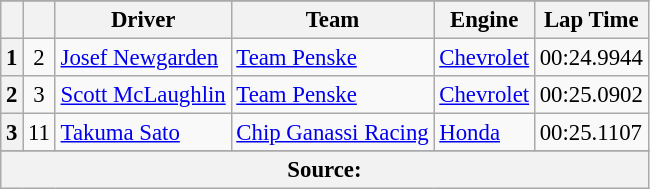<table class="wikitable" style="font-size:95%;">
<tr>
</tr>
<tr>
<th></th>
<th></th>
<th>Driver</th>
<th>Team</th>
<th>Engine</th>
<th>Lap Time</th>
</tr>
<tr>
<th>1</th>
<td align="center">2</td>
<td> <a href='#'>Josef Newgarden</a> <strong></strong></td>
<td><a href='#'>Team Penske</a></td>
<td><a href='#'>Chevrolet</a></td>
<td>00:24.9944</td>
</tr>
<tr>
<th>2</th>
<td align="center">3</td>
<td> <a href='#'>Scott McLaughlin</a></td>
<td><a href='#'>Team Penske</a></td>
<td><a href='#'>Chevrolet</a></td>
<td>00:25.0902</td>
</tr>
<tr>
<th>3</th>
<td align="center">11</td>
<td> <a href='#'>Takuma Sato</a> <strong></strong></td>
<td><a href='#'>Chip Ganassi Racing</a></td>
<td><a href='#'>Honda</a></td>
<td>00:25.1107</td>
</tr>
<tr>
</tr>
<tr class="sortbottom">
<th colspan="6">Source:</th>
</tr>
</table>
